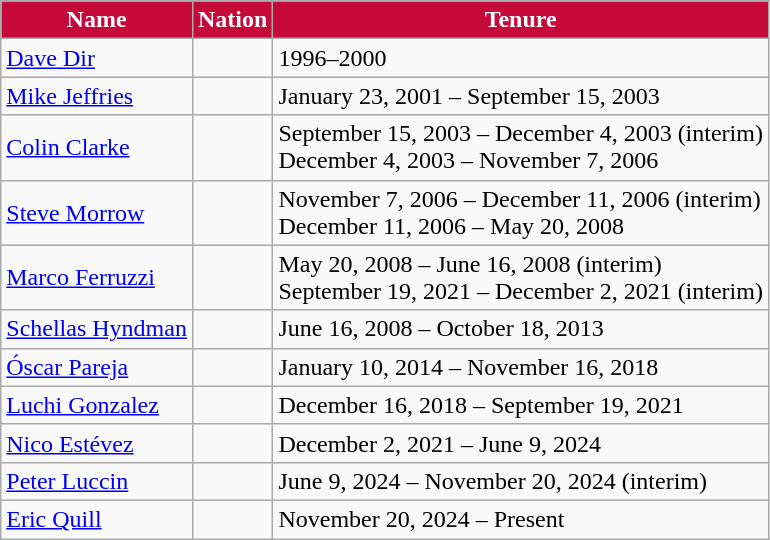<table class="wikitable sortable">
<tr>
<th style="background-color:#C6093B; color:#FFFFFF;" scope=col>Name</th>
<th style="background-color:#C6093B; color:#FFFFFF;" scope=col>Nation</th>
<th style="background-color:#C6093B; color:#FFFFFF;" scope=col>Tenure</th>
</tr>
<tr>
<td><a href='#'>Dave Dir</a></td>
<td></td>
<td>1996–2000</td>
</tr>
<tr>
<td><a href='#'>Mike Jeffries</a></td>
<td></td>
<td>January 23, 2001 – September 15, 2003</td>
</tr>
<tr>
<td><a href='#'>Colin Clarke</a></td>
<td></td>
<td>September 15, 2003 – December 4, 2003 (interim)<br>December 4, 2003 – November 7, 2006</td>
</tr>
<tr>
<td><a href='#'>Steve Morrow</a></td>
<td></td>
<td>November 7, 2006 – December 11, 2006 (interim)<br>December 11, 2006 – May 20, 2008</td>
</tr>
<tr>
<td><a href='#'>Marco Ferruzzi</a></td>
<td></td>
<td>May 20, 2008 – June 16, 2008 (interim)<br>September 19, 2021 – December 2, 2021 (interim)</td>
</tr>
<tr>
<td><a href='#'>Schellas Hyndman</a></td>
<td></td>
<td>June 16, 2008 – October 18, 2013</td>
</tr>
<tr>
<td><a href='#'>Óscar Pareja</a></td>
<td></td>
<td>January 10, 2014 – November 16, 2018</td>
</tr>
<tr>
<td><a href='#'>Luchi Gonzalez</a></td>
<td></td>
<td>December 16, 2018 – September 19, 2021</td>
</tr>
<tr>
<td><a href='#'>Nico Estévez</a></td>
<td></td>
<td>December 2, 2021 – June 9, 2024</td>
</tr>
<tr>
<td><a href='#'>Peter Luccin</a></td>
<td></td>
<td>June 9, 2024 – November 20, 2024 (interim)</td>
</tr>
<tr>
<td><a href='#'>Eric Quill</a></td>
<td></td>
<td>November 20, 2024 – Present</td>
</tr>
</table>
